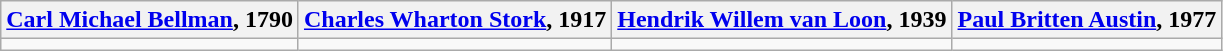<table class="wikitable">
<tr>
<th><a href='#'>Carl Michael Bellman</a>, 1790</th>
<th><a href='#'>Charles Wharton Stork</a>, 1917</th>
<th><a href='#'>Hendrik Willem van Loon</a>, 1939</th>
<th><a href='#'>Paul Britten Austin</a>, 1977</th>
</tr>
<tr>
<td></td>
<td> </td>
<td> </td>
<td> </td>
</tr>
</table>
